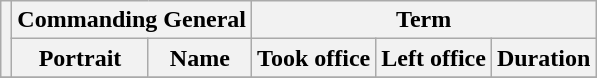<table class="wikitable sortable">
<tr>
<th rowspan=2></th>
<th colspan=2>Commanding General</th>
<th colspan=3>Term</th>
</tr>
<tr>
<th>Portrait</th>
<th>Name</th>
<th>Took office</th>
<th>Left office</th>
<th>Duration</th>
</tr>
<tr>
</tr>
</table>
